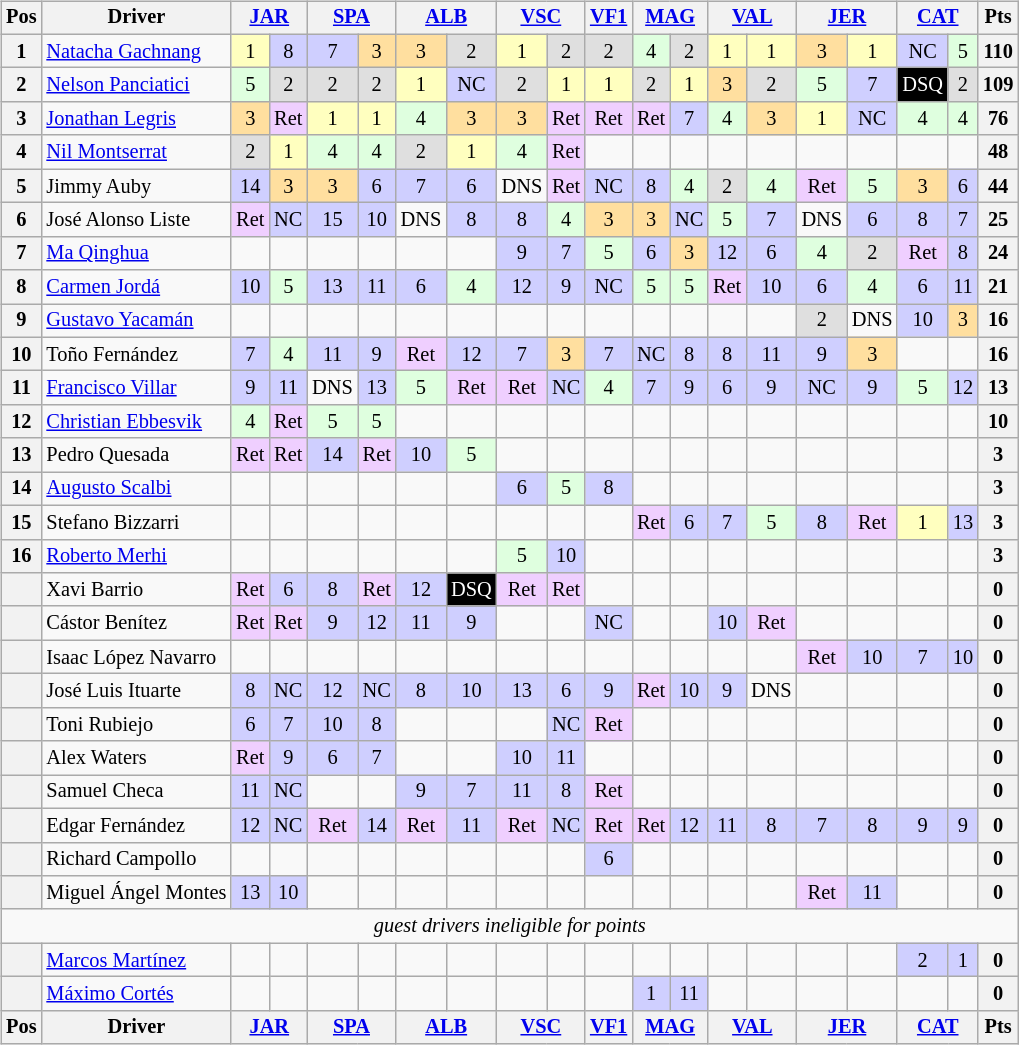<table>
<tr>
<td><br><table class="wikitable" style="font-size: 85%; text-align:center">
<tr valign="top">
<th valign="middle">Pos</th>
<th valign="middle">Driver</th>
<th colspan=2><a href='#'>JAR</a><br></th>
<th colspan=2><a href='#'>SPA</a><br></th>
<th colspan=2><a href='#'>ALB</a><br></th>
<th colspan=2><a href='#'>VSC</a><br></th>
<th><a href='#'>VF1</a><br></th>
<th colspan=2><a href='#'>MAG</a><br></th>
<th colspan=2><a href='#'>VAL</a><br></th>
<th colspan=2><a href='#'>JER</a><br></th>
<th colspan=2><a href='#'>CAT</a><br></th>
<th valign="middle">Pts</th>
</tr>
<tr>
<th>1</th>
<td align=left> <a href='#'>Natacha Gachnang</a></td>
<td style="background:#FFFFBF;">1</td>
<td style="background:#CFCFFF;">8</td>
<td style="background:#CFCFFF;">7</td>
<td style="background:#FFDF9F;">3</td>
<td style="background:#FFDF9F;">3</td>
<td style="background:#DFDFDF;">2</td>
<td style="background:#FFFFBF;">1</td>
<td style="background:#DFDFDF;">2</td>
<td style="background:#DFDFDF;">2</td>
<td style="background:#DFFFDF;">4</td>
<td style="background:#DFDFDF;">2</td>
<td style="background:#FFFFBF;">1</td>
<td style="background:#FFFFBF;">1</td>
<td style="background:#FFDF9F;">3</td>
<td style="background:#FFFFBF;">1</td>
<td style="background:#CFCFFF;">NC</td>
<td style="background:#DFFFDF;">5</td>
<th>110</th>
</tr>
<tr>
<th>2</th>
<td align=left> <a href='#'>Nelson Panciatici</a></td>
<td style="background:#DFFFDF;">5</td>
<td style="background:#DFDFDF;">2</td>
<td style="background:#DFDFDF;">2</td>
<td style="background:#DFDFDF;">2</td>
<td style="background:#FFFFBF;">1</td>
<td style="background:#CFCFFF;">NC</td>
<td style="background:#DFDFDF;">2</td>
<td style="background:#FFFFBF;">1</td>
<td style="background:#FFFFBF;">1</td>
<td style="background:#DFDFDF;">2</td>
<td style="background:#FFFFBF;">1</td>
<td style="background:#FFDF9F;">3</td>
<td style="background:#DFDFDF;">2</td>
<td style="background:#DFFFDF;">5</td>
<td style="background:#CFCFFF;">7</td>
<td style="background:#000000; color:white">DSQ</td>
<td style="background:#DFDFDF;">2</td>
<th>109</th>
</tr>
<tr>
<th>3</th>
<td align=left> <a href='#'>Jonathan Legris</a></td>
<td style="background:#FFDF9F;">3</td>
<td style="background:#EFCFFF;">Ret</td>
<td style="background:#FFFFBF;">1</td>
<td style="background:#FFFFBF;">1</td>
<td style="background:#DFFFDF;">4</td>
<td style="background:#FFDF9F;">3</td>
<td style="background:#FFDF9F;">3</td>
<td style="background:#EFCFFF;">Ret</td>
<td style="background:#EFCFFF;">Ret</td>
<td style="background:#EFCFFF;">Ret</td>
<td style="background:#CFCFFF;">7</td>
<td style="background:#DFFFDF;">4</td>
<td style="background:#FFDF9F;">3</td>
<td style="background:#FFFFBF;">1</td>
<td style="background:#CFCFFF;">NC</td>
<td style="background:#DFFFDF;">4</td>
<td style="background:#DFFFDF;">4</td>
<th>76</th>
</tr>
<tr>
<th>4</th>
<td align=left> <a href='#'>Nil Montserrat</a></td>
<td style="background:#DFDFDF;">2</td>
<td style="background:#FFFFBF;">1</td>
<td style="background:#DFFFDF;">4</td>
<td style="background:#DFFFDF;">4</td>
<td style="background:#DFDFDF;">2</td>
<td style="background:#FFFFBF;">1</td>
<td style="background:#DFFFDF;">4</td>
<td style="background:#EFCFFF;">Ret</td>
<td></td>
<td></td>
<td></td>
<td></td>
<td></td>
<td></td>
<td></td>
<td></td>
<td></td>
<th>48</th>
</tr>
<tr>
<th>5</th>
<td align=left> Jimmy Auby</td>
<td style="background:#CFCFFF;">14</td>
<td style="background:#FFDF9F;">3</td>
<td style="background:#FFDF9F;">3</td>
<td style="background:#CFCFFF;">6</td>
<td style="background:#CFCFFF;">7</td>
<td style="background:#CFCFFF;">6</td>
<td>DNS</td>
<td style="background:#EFCFFF;">Ret</td>
<td style="background:#CFCFFF;">NC</td>
<td style="background:#CFCFFF;">8</td>
<td style="background:#DFFFDF;">4</td>
<td style="background:#DFDFDF;">2</td>
<td style="background:#DFFFDF;">4</td>
<td style="background:#EFCFFF;">Ret</td>
<td style="background:#DFFFDF;">5</td>
<td style="background:#FFDF9F;">3</td>
<td style="background:#CFCFFF;">6</td>
<th>44</th>
</tr>
<tr>
<th>6</th>
<td align=left> José Alonso Liste</td>
<td style="background:#EFCFFF;">Ret</td>
<td style="background:#CFCFFF;">NC</td>
<td style="background:#CFCFFF;">15</td>
<td style="background:#CFCFFF;">10</td>
<td>DNS</td>
<td style="background:#CFCFFF;">8</td>
<td style="background:#CFCFFF;">8</td>
<td style="background:#DFFFDF;">4</td>
<td style="background:#FFDF9F;">3</td>
<td style="background:#FFDF9F;">3</td>
<td style="background:#CFCFFF;">NC</td>
<td style="background:#DFFFDF;">5</td>
<td style="background:#CFCFFF;">7</td>
<td>DNS</td>
<td style="background:#CFCFFF;">6</td>
<td style="background:#CFCFFF;">8</td>
<td style="background:#CFCFFF;">7</td>
<th>25</th>
</tr>
<tr>
<th>7</th>
<td align=left> <a href='#'>Ma Qinghua</a></td>
<td></td>
<td></td>
<td></td>
<td></td>
<td></td>
<td></td>
<td style="background:#CFCFFF;">9</td>
<td style="background:#CFCFFF;">7</td>
<td style="background:#DFFFDF;">5</td>
<td style="background:#CFCFFF;">6</td>
<td style="background:#FFDF9F;">3</td>
<td style="background:#CFCFFF;">12</td>
<td style="background:#CFCFFF;">6</td>
<td style="background:#DFFFDF;">4</td>
<td style="background:#DFDFDF;">2</td>
<td style="background:#EFCFFF;">Ret</td>
<td style="background:#CFCFFF;">8</td>
<th>24</th>
</tr>
<tr>
<th>8</th>
<td align=left> <a href='#'>Carmen Jordá</a></td>
<td style="background:#CFCFFF;">10</td>
<td style="background:#DFFFDF;">5</td>
<td style="background:#CFCFFF;">13</td>
<td style="background:#CFCFFF;">11</td>
<td style="background:#CFCFFF;">6</td>
<td style="background:#DFFFDF;">4</td>
<td style="background:#CFCFFF;">12</td>
<td style="background:#CFCFFF;">9</td>
<td style="background:#CFCFFF;">NC</td>
<td style="background:#DFFFDF;">5</td>
<td style="background:#DFFFDF;">5</td>
<td style="background:#EFCFFF;">Ret</td>
<td style="background:#CFCFFF;">10</td>
<td style="background:#CFCFFF;">6</td>
<td style="background:#DFFFDF;">4</td>
<td style="background:#CFCFFF;">6</td>
<td style="background:#CFCFFF;">11</td>
<th>21</th>
</tr>
<tr>
<th>9</th>
<td align=left> <a href='#'>Gustavo Yacamán</a></td>
<td></td>
<td></td>
<td></td>
<td></td>
<td></td>
<td></td>
<td></td>
<td></td>
<td></td>
<td></td>
<td></td>
<td></td>
<td></td>
<td style="background:#DFDFDF;">2</td>
<td>DNS</td>
<td style="background:#CFCFFF;">10</td>
<td style="background:#FFDF9F;">3</td>
<th>16</th>
</tr>
<tr>
<th>10</th>
<td align=left> Toño Fernández</td>
<td style="background:#CFCFFF;">7</td>
<td style="background:#DFFFDF;">4</td>
<td style="background:#CFCFFF;">11</td>
<td style="background:#CFCFFF;">9</td>
<td style="background:#EFCFFF;">Ret</td>
<td style="background:#CFCFFF;">12</td>
<td style="background:#CFCFFF;">7</td>
<td style="background:#FFDF9F;">3</td>
<td style="background:#CFCFFF;">7</td>
<td style="background:#CFCFFF;">NC</td>
<td style="background:#CFCFFF;">8</td>
<td style="background:#CFCFFF;">8</td>
<td style="background:#CFCFFF;">11</td>
<td style="background:#CFCFFF;">9</td>
<td style="background:#FFDF9F;">3</td>
<td></td>
<td></td>
<th>16</th>
</tr>
<tr>
<th>11</th>
<td align=left> <a href='#'>Francisco Villar</a></td>
<td style="background:#CFCFFF;">9</td>
<td style="background:#CFCFFF;">11</td>
<td>DNS</td>
<td style="background:#CFCFFF;">13</td>
<td style="background:#DFFFDF;">5</td>
<td style="background:#EFCFFF;">Ret</td>
<td style="background:#EFCFFF;">Ret</td>
<td style="background:#CFCFFF;">NC</td>
<td style="background:#DFFFDF;">4</td>
<td style="background:#CFCFFF;">7</td>
<td style="background:#CFCFFF;">9</td>
<td style="background:#CFCFFF;">6</td>
<td style="background:#CFCFFF;">9</td>
<td style="background:#CFCFFF;">NC</td>
<td style="background:#CFCFFF;">9</td>
<td style="background:#DFFFDF;">5</td>
<td style="background:#CFCFFF;">12</td>
<th>13</th>
</tr>
<tr>
<th>12</th>
<td align=left> <a href='#'>Christian Ebbesvik</a></td>
<td style="background:#DFFFDF;">4</td>
<td style="background:#EFCFFF;">Ret</td>
<td style="background:#DFFFDF;">5</td>
<td style="background:#DFFFDF;">5</td>
<td></td>
<td></td>
<td></td>
<td></td>
<td></td>
<td></td>
<td></td>
<td></td>
<td></td>
<td></td>
<td></td>
<td></td>
<td></td>
<th>10</th>
</tr>
<tr>
<th>13</th>
<td align=left> Pedro Quesada</td>
<td style="background:#EFCFFF;">Ret</td>
<td style="background:#EFCFFF;">Ret</td>
<td style="background:#CFCFFF;">14</td>
<td style="background:#EFCFFF;">Ret</td>
<td style="background:#CFCFFF;">10</td>
<td style="background:#DFFFDF;">5</td>
<td></td>
<td></td>
<td></td>
<td></td>
<td></td>
<td></td>
<td></td>
<td></td>
<td></td>
<td></td>
<td></td>
<th>3</th>
</tr>
<tr>
<th>14</th>
<td align=left> <a href='#'>Augusto Scalbi</a></td>
<td></td>
<td></td>
<td></td>
<td></td>
<td></td>
<td></td>
<td style="background:#CFCFFF;">6</td>
<td style="background:#DFFFDF;">5</td>
<td style="background:#CFCFFF;">8</td>
<td></td>
<td></td>
<td></td>
<td></td>
<td></td>
<td></td>
<td></td>
<td></td>
<th>3</th>
</tr>
<tr>
<th>15</th>
<td align=left> Stefano Bizzarri</td>
<td></td>
<td></td>
<td></td>
<td></td>
<td></td>
<td></td>
<td></td>
<td></td>
<td></td>
<td style="background:#EFCFFF;">Ret</td>
<td style="background:#CFCFFF;">6</td>
<td style="background:#CFCFFF;">7</td>
<td style="background:#DFFFDF;">5</td>
<td style="background:#CFCFFF;">8</td>
<td style="background:#EFCFFF;">Ret</td>
<td style="background:#FFFFBF;">1</td>
<td style="background:#CFCFFF;">13</td>
<th>3</th>
</tr>
<tr>
<th>16</th>
<td align=left> <a href='#'>Roberto Merhi</a></td>
<td></td>
<td></td>
<td></td>
<td></td>
<td></td>
<td></td>
<td style="background:#DFFFDF;">5</td>
<td style="background:#CFCFFF;">10</td>
<td></td>
<td></td>
<td></td>
<td></td>
<td></td>
<td></td>
<td></td>
<td></td>
<td></td>
<th>3</th>
</tr>
<tr>
<th></th>
<td align=left> Xavi Barrio</td>
<td style="background:#EFCFFF;">Ret</td>
<td style="background:#CFCFFF;">6</td>
<td style="background:#CFCFFF;">8</td>
<td style="background:#EFCFFF;">Ret</td>
<td style="background:#CFCFFF;">12</td>
<td style="background:#000000; color:white">DSQ</td>
<td style="background:#EFCFFF;">Ret</td>
<td style="background:#EFCFFF;">Ret</td>
<td></td>
<td></td>
<td></td>
<td></td>
<td></td>
<td></td>
<td></td>
<td></td>
<td></td>
<th>0</th>
</tr>
<tr>
<th></th>
<td align=left> Cástor Benítez</td>
<td style="background:#EFCFFF;">Ret</td>
<td style="background:#EFCFFF;">Ret</td>
<td style="background:#CFCFFF;">9</td>
<td style="background:#CFCFFF;">12</td>
<td style="background:#CFCFFF;">11</td>
<td style="background:#CFCFFF;">9</td>
<td></td>
<td></td>
<td style="background:#CFCFFF;">NC</td>
<td></td>
<td></td>
<td style="background:#CFCFFF;">10</td>
<td style="background:#EFCFFF;">Ret</td>
<td></td>
<td></td>
<td></td>
<td></td>
<th>0</th>
</tr>
<tr>
<th></th>
<td align=left> Isaac López Navarro</td>
<td></td>
<td></td>
<td></td>
<td></td>
<td></td>
<td></td>
<td></td>
<td></td>
<td></td>
<td></td>
<td></td>
<td></td>
<td></td>
<td style="background:#EFCFFF;">Ret</td>
<td style="background:#CFCFFF;">10</td>
<td style="background:#CFCFFF;">7</td>
<td style="background:#CFCFFF;">10</td>
<th>0</th>
</tr>
<tr>
<th></th>
<td align=left> José Luis Ituarte</td>
<td style="background:#CFCFFF;">8</td>
<td style="background:#CFCFFF;">NC</td>
<td style="background:#CFCFFF;">12</td>
<td style="background:#CFCFFF;">NC</td>
<td style="background:#CFCFFF;">8</td>
<td style="background:#CFCFFF;">10</td>
<td style="background:#CFCFFF;">13</td>
<td style="background:#CFCFFF;">6</td>
<td style="background:#CFCFFF;">9</td>
<td style="background:#EFCFFF;">Ret</td>
<td style="background:#CFCFFF;">10</td>
<td style="background:#CFCFFF;">9</td>
<td>DNS</td>
<td></td>
<td></td>
<td></td>
<td></td>
<th>0</th>
</tr>
<tr>
<th></th>
<td align=left> Toni Rubiejo</td>
<td style="background:#CFCFFF;">6</td>
<td style="background:#CFCFFF;">7</td>
<td style="background:#CFCFFF;">10</td>
<td style="background:#CFCFFF;">8</td>
<td></td>
<td></td>
<td></td>
<td style="background:#CFCFFF;">NC</td>
<td style="background:#EFCFFF;">Ret</td>
<td></td>
<td></td>
<td></td>
<td></td>
<td></td>
<td></td>
<td></td>
<td></td>
<th>0</th>
</tr>
<tr>
<th></th>
<td align=left> Alex Waters</td>
<td style="background:#EFCFFF;">Ret</td>
<td style="background:#CFCFFF;">9</td>
<td style="background:#CFCFFF;">6</td>
<td style="background:#CFCFFF;">7</td>
<td></td>
<td></td>
<td style="background:#CFCFFF;">10</td>
<td style="background:#CFCFFF;">11</td>
<td></td>
<td></td>
<td></td>
<td></td>
<td></td>
<td></td>
<td></td>
<td></td>
<td></td>
<th>0</th>
</tr>
<tr>
<th></th>
<td align=left> Samuel Checa</td>
<td style="background:#CFCFFF;">11</td>
<td style="background:#CFCFFF;">NC</td>
<td></td>
<td></td>
<td style="background:#CFCFFF;">9</td>
<td style="background:#CFCFFF;">7</td>
<td style="background:#CFCFFF;">11</td>
<td style="background:#CFCFFF;">8</td>
<td style="background:#EFCFFF;">Ret</td>
<td></td>
<td></td>
<td></td>
<td></td>
<td></td>
<td></td>
<td></td>
<td></td>
<th>0</th>
</tr>
<tr>
<th></th>
<td align=left> Edgar Fernández</td>
<td style="background:#CFCFFF;">12</td>
<td style="background:#CFCFFF;">NC</td>
<td style="background:#EFCFFF;">Ret</td>
<td style="background:#CFCFFF;">14</td>
<td style="background:#EFCFFF;">Ret</td>
<td style="background:#CFCFFF;">11</td>
<td style="background:#EFCFFF;">Ret</td>
<td style="background:#CFCFFF;">NC</td>
<td style="background:#EFCFFF;">Ret</td>
<td style="background:#EFCFFF;">Ret</td>
<td style="background:#CFCFFF;">12</td>
<td style="background:#CFCFFF;">11</td>
<td style="background:#CFCFFF;">8</td>
<td style="background:#CFCFFF;">7</td>
<td style="background:#CFCFFF;">8</td>
<td style="background:#CFCFFF;">9</td>
<td style="background:#CFCFFF;">9</td>
<th>0</th>
</tr>
<tr>
<th></th>
<td align=left> Richard Campollo</td>
<td></td>
<td></td>
<td></td>
<td></td>
<td></td>
<td></td>
<td></td>
<td></td>
<td style="background:#CFCFFF;">6</td>
<td></td>
<td></td>
<td></td>
<td></td>
<td></td>
<td></td>
<td></td>
<td></td>
<th>0</th>
</tr>
<tr>
<th></th>
<td align=left nowrap> Miguel Ángel Montes</td>
<td style="background:#CFCFFF;">13</td>
<td style="background:#CFCFFF;">10</td>
<td></td>
<td></td>
<td></td>
<td></td>
<td></td>
<td></td>
<td></td>
<td></td>
<td></td>
<td></td>
<td></td>
<td style="background:#EFCFFF;">Ret</td>
<td style="background:#CFCFFF;">11</td>
<td></td>
<td></td>
<th>0</th>
</tr>
<tr>
<td colspan=20 align=center><em>guest drivers ineligible for points</em></td>
</tr>
<tr>
<th></th>
<td align=left> <a href='#'>Marcos Martínez</a></td>
<td></td>
<td></td>
<td></td>
<td></td>
<td></td>
<td></td>
<td></td>
<td></td>
<td></td>
<td></td>
<td></td>
<td></td>
<td></td>
<td></td>
<td></td>
<td style="background:#CFCFFF;">2</td>
<td style="background:#CFCFFF;">1</td>
<th>0</th>
</tr>
<tr>
<th></th>
<td align=left> <a href='#'>Máximo Cortés</a></td>
<td></td>
<td></td>
<td></td>
<td></td>
<td></td>
<td></td>
<td></td>
<td></td>
<td></td>
<td style="background:#CFCFFF;">1</td>
<td style="background:#CFCFFF;">11</td>
<td></td>
<td></td>
<td></td>
<td></td>
<td></td>
<td></td>
<th>0</th>
</tr>
<tr valign="top">
<th valign="middle">Pos</th>
<th valign="middle">Driver</th>
<th colspan=2><a href='#'>JAR</a><br></th>
<th colspan=2><a href='#'>SPA</a><br></th>
<th colspan=2><a href='#'>ALB</a><br></th>
<th colspan=2><a href='#'>VSC</a><br></th>
<th><a href='#'>VF1</a><br></th>
<th colspan=2><a href='#'>MAG</a><br></th>
<th colspan=2><a href='#'>VAL</a><br></th>
<th colspan=2><a href='#'>JER</a><br></th>
<th colspan=2><a href='#'>CAT</a><br></th>
<th valign="middle">Pts</th>
</tr>
</table>
</td>
<td valign="top"><br></td>
</tr>
</table>
